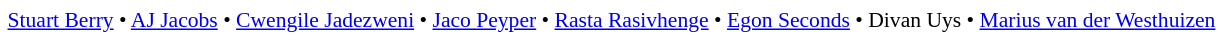<table cellpadding="2" style="border: 1px solid white; font-size:90%;">
<tr>
<td style="text-align:left;"><a href='#'>Stuart Berry</a> • <a href='#'>AJ Jacobs</a> • <a href='#'>Cwengile Jadezweni</a> • <a href='#'>Jaco Peyper</a> • <a href='#'>Rasta Rasivhenge</a> • <a href='#'>Egon Seconds</a> • Divan Uys • <a href='#'>Marius van der Westhuizen</a></td>
</tr>
</table>
